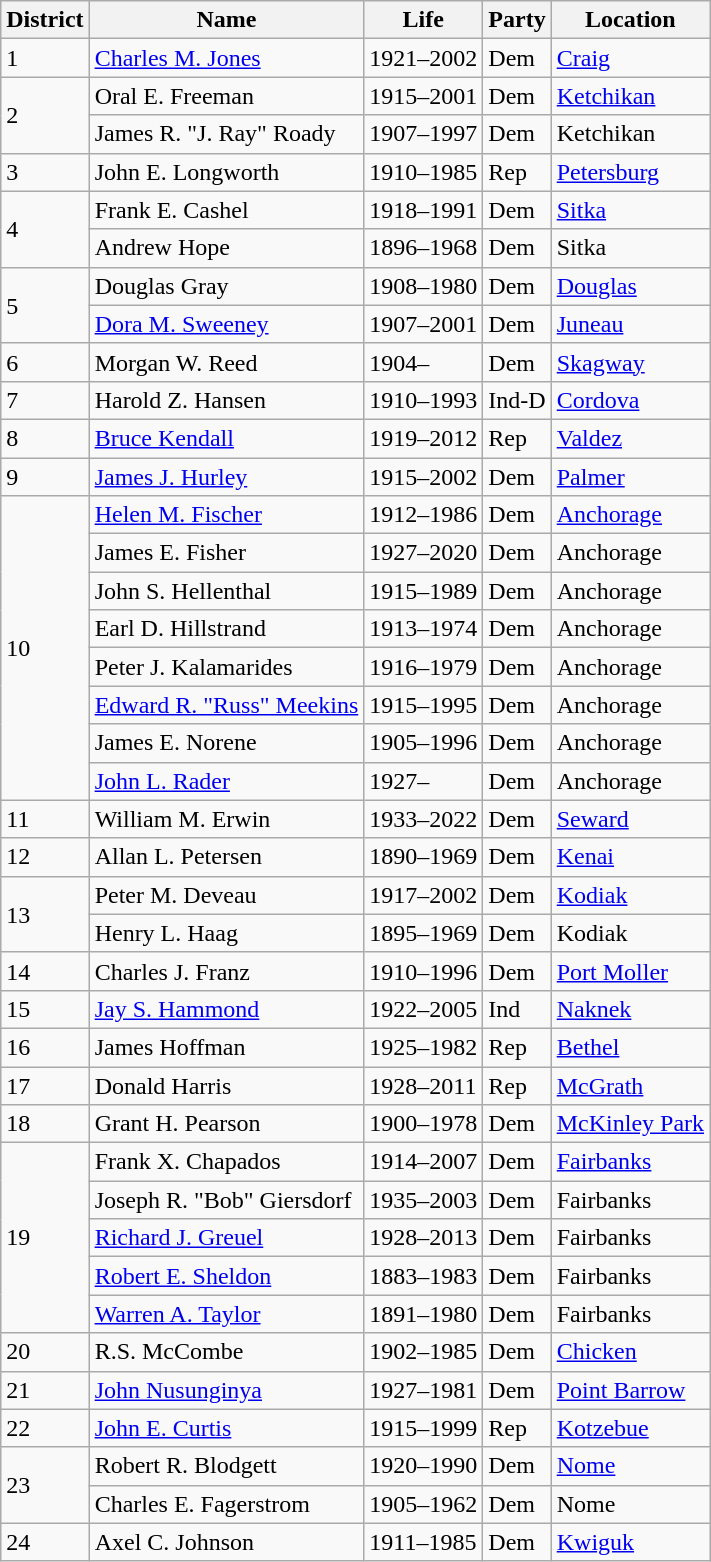<table class="wikitable">
<tr>
<th>District</th>
<th>Name</th>
<th>Life</th>
<th>Party</th>
<th>Location</th>
</tr>
<tr>
<td>1</td>
<td><a href='#'>Charles M. Jones</a></td>
<td>1921–2002</td>
<td>Dem</td>
<td><a href='#'>Craig</a></td>
</tr>
<tr>
<td rowspan=2>2</td>
<td>Oral E. Freeman</td>
<td>1915–2001</td>
<td>Dem</td>
<td><a href='#'>Ketchikan</a></td>
</tr>
<tr>
<td>James R. "J. Ray" Roady</td>
<td>1907–1997</td>
<td>Dem</td>
<td>Ketchikan</td>
</tr>
<tr>
<td>3</td>
<td>John E. Longworth</td>
<td>1910–1985</td>
<td>Rep</td>
<td><a href='#'>Petersburg</a></td>
</tr>
<tr>
<td rowspan=2>4</td>
<td>Frank E. Cashel</td>
<td>1918–1991</td>
<td>Dem</td>
<td><a href='#'>Sitka</a></td>
</tr>
<tr>
<td>Andrew Hope</td>
<td>1896–1968</td>
<td>Dem</td>
<td>Sitka</td>
</tr>
<tr>
<td rowspan=2>5</td>
<td>Douglas Gray</td>
<td>1908–1980</td>
<td>Dem</td>
<td><a href='#'>Douglas</a></td>
</tr>
<tr>
<td><a href='#'>Dora M. Sweeney</a></td>
<td>1907–2001</td>
<td>Dem</td>
<td><a href='#'>Juneau</a></td>
</tr>
<tr>
<td>6</td>
<td>Morgan W. Reed</td>
<td>1904–</td>
<td>Dem</td>
<td><a href='#'>Skagway</a></td>
</tr>
<tr>
<td>7</td>
<td>Harold Z. Hansen</td>
<td>1910–1993</td>
<td>Ind-D</td>
<td><a href='#'>Cordova</a></td>
</tr>
<tr>
<td>8</td>
<td><a href='#'>Bruce Kendall</a></td>
<td>1919–2012</td>
<td>Rep</td>
<td><a href='#'>Valdez</a></td>
</tr>
<tr>
<td>9</td>
<td><a href='#'>James J. Hurley</a></td>
<td>1915–2002</td>
<td>Dem</td>
<td><a href='#'>Palmer</a></td>
</tr>
<tr>
<td rowspan=8>10</td>
<td><a href='#'>Helen M. Fischer</a></td>
<td>1912–1986</td>
<td>Dem</td>
<td><a href='#'>Anchorage</a></td>
</tr>
<tr>
<td>James E. Fisher</td>
<td>1927–2020</td>
<td>Dem</td>
<td>Anchorage</td>
</tr>
<tr>
<td>John S. Hellenthal</td>
<td>1915–1989</td>
<td>Dem</td>
<td>Anchorage</td>
</tr>
<tr>
<td>Earl D. Hillstrand</td>
<td>1913–1974</td>
<td>Dem</td>
<td>Anchorage</td>
</tr>
<tr>
<td>Peter J. Kalamarides</td>
<td>1916–1979</td>
<td>Dem</td>
<td>Anchorage</td>
</tr>
<tr>
<td><a href='#'>Edward R. "Russ" Meekins</a></td>
<td>1915–1995</td>
<td>Dem</td>
<td>Anchorage</td>
</tr>
<tr>
<td>James E. Norene</td>
<td>1905–1996</td>
<td>Dem</td>
<td>Anchorage</td>
</tr>
<tr>
<td><a href='#'>John L. Rader</a></td>
<td>1927–</td>
<td>Dem</td>
<td>Anchorage</td>
</tr>
<tr>
<td>11</td>
<td>William M. Erwin</td>
<td>1933–2022</td>
<td>Dem</td>
<td><a href='#'>Seward</a></td>
</tr>
<tr>
<td>12</td>
<td>Allan L. Petersen</td>
<td>1890–1969</td>
<td>Dem</td>
<td><a href='#'>Kenai</a></td>
</tr>
<tr>
<td rowspan=2>13</td>
<td>Peter M. Deveau</td>
<td>1917–2002</td>
<td>Dem</td>
<td><a href='#'>Kodiak</a></td>
</tr>
<tr>
<td>Henry L. Haag</td>
<td>1895–1969</td>
<td>Dem</td>
<td>Kodiak</td>
</tr>
<tr>
<td>14</td>
<td>Charles J. Franz</td>
<td>1910–1996</td>
<td>Dem</td>
<td><a href='#'>Port Moller</a></td>
</tr>
<tr>
<td>15</td>
<td><a href='#'>Jay S. Hammond</a></td>
<td>1922–2005</td>
<td>Ind</td>
<td><a href='#'>Naknek</a></td>
</tr>
<tr>
<td>16</td>
<td>James Hoffman</td>
<td>1925–1982</td>
<td>Rep</td>
<td><a href='#'>Bethel</a></td>
</tr>
<tr>
<td>17</td>
<td>Donald Harris</td>
<td>1928–2011</td>
<td>Rep</td>
<td><a href='#'>McGrath</a></td>
</tr>
<tr>
<td>18</td>
<td>Grant H. Pearson</td>
<td>1900–1978</td>
<td>Dem</td>
<td><a href='#'>McKinley Park</a></td>
</tr>
<tr>
<td rowspan=5>19</td>
<td>Frank X. Chapados</td>
<td>1914–2007</td>
<td>Dem</td>
<td><a href='#'>Fairbanks</a></td>
</tr>
<tr>
<td>Joseph R. "Bob" Giersdorf</td>
<td>1935–2003</td>
<td>Dem</td>
<td>Fairbanks</td>
</tr>
<tr>
<td><a href='#'>Richard J. Greuel</a></td>
<td>1928–2013</td>
<td>Dem</td>
<td>Fairbanks</td>
</tr>
<tr>
<td><a href='#'>Robert E. Sheldon</a></td>
<td>1883–1983</td>
<td>Dem</td>
<td>Fairbanks</td>
</tr>
<tr>
<td><a href='#'>Warren A. Taylor</a></td>
<td>1891–1980</td>
<td>Dem</td>
<td>Fairbanks</td>
</tr>
<tr>
<td>20</td>
<td>R.S. McCombe</td>
<td>1902–1985</td>
<td>Dem</td>
<td><a href='#'>Chicken</a></td>
</tr>
<tr>
<td>21</td>
<td><a href='#'>John Nusunginya</a></td>
<td>1927–1981</td>
<td>Dem</td>
<td><a href='#'>Point Barrow</a></td>
</tr>
<tr>
<td>22</td>
<td><a href='#'>John E. Curtis</a></td>
<td>1915–1999</td>
<td>Rep</td>
<td><a href='#'>Kotzebue</a></td>
</tr>
<tr>
<td rowspan=2>23</td>
<td>Robert R. Blodgett</td>
<td>1920–1990</td>
<td>Dem</td>
<td><a href='#'>Nome</a></td>
</tr>
<tr>
<td>Charles E. Fagerstrom</td>
<td>1905–1962</td>
<td>Dem</td>
<td>Nome</td>
</tr>
<tr>
<td>24</td>
<td>Axel C. Johnson</td>
<td>1911–1985</td>
<td>Dem</td>
<td><a href='#'>Kwiguk</a></td>
</tr>
</table>
